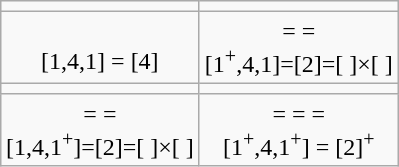<table class=wikitable align=right>
<tr>
<td></td>
<td></td>
</tr>
<tr align=center>
<td><br>[<span>1</span>,4,<span>1</span>] = [4]</td>
<td> =  = <br>[1<sup>+</sup>,4,<span>1</span>]=[2]=[ ]×[ ]</td>
</tr>
<tr>
<td></td>
<td></td>
</tr>
<tr align=center>
<td> =  = <br>[<span>1</span>,4,1<sup>+</sup>]=[2]=[ ]×[ ]</td>
<td colspan=2> =  =  = <br>[1<sup>+</sup>,4,1<sup>+</sup>] = [2]<sup>+</sup></td>
</tr>
</table>
